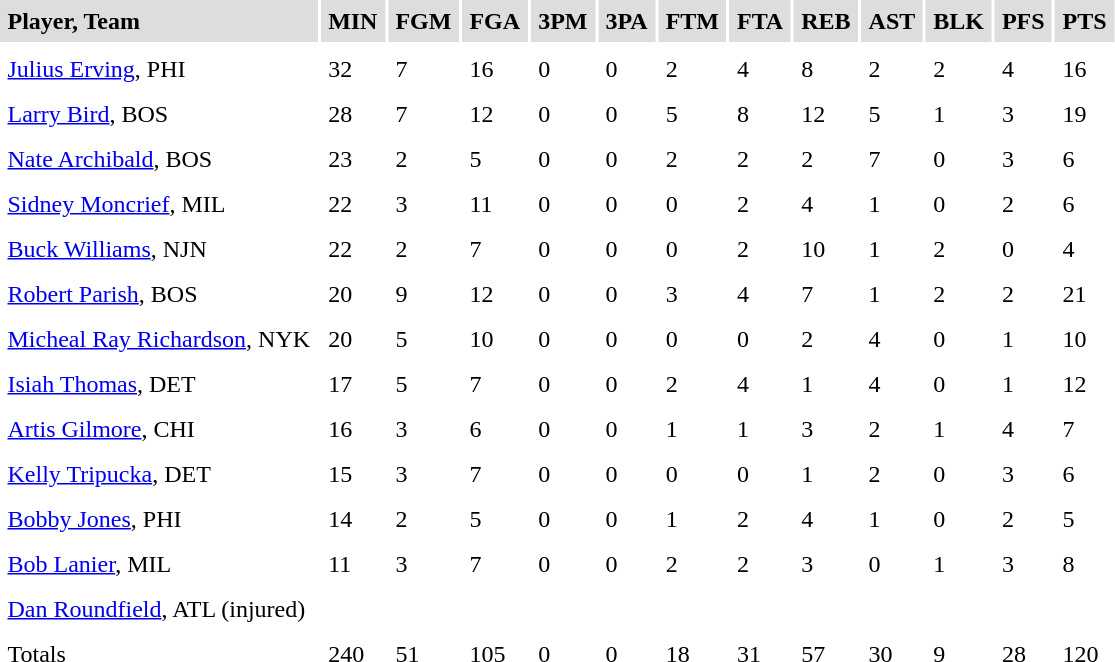<table cellpadding=5>
<tr bgcolor="#dddddd">
<td><strong>Player, Team</strong></td>
<td><strong>MIN</strong></td>
<td><strong>FGM</strong></td>
<td><strong>FGA</strong></td>
<td><strong>3PM</strong></td>
<td><strong>3PA</strong></td>
<td><strong>FTM</strong></td>
<td><strong>FTA</strong></td>
<td><strong>REB</strong></td>
<td><strong>AST</strong></td>
<td><strong>BLK</strong></td>
<td><strong>PFS</strong></td>
<td><strong>PTS</strong></td>
</tr>
<tr bgcolor="#eeeeee">
</tr>
<tr>
<td><a href='#'>Julius Erving</a>, PHI</td>
<td>32</td>
<td>7</td>
<td>16</td>
<td>0</td>
<td>0</td>
<td>2</td>
<td>4</td>
<td>8</td>
<td>2</td>
<td>2</td>
<td>4</td>
<td>16</td>
</tr>
<tr>
<td><a href='#'>Larry Bird</a>, BOS</td>
<td>28</td>
<td>7</td>
<td>12</td>
<td>0</td>
<td>0</td>
<td>5</td>
<td>8</td>
<td>12</td>
<td>5</td>
<td>1</td>
<td>3</td>
<td>19</td>
</tr>
<tr>
<td><a href='#'>Nate Archibald</a>, BOS</td>
<td>23</td>
<td>2</td>
<td>5</td>
<td>0</td>
<td>0</td>
<td>2</td>
<td>2</td>
<td>2</td>
<td>7</td>
<td>0</td>
<td>3</td>
<td>6</td>
</tr>
<tr>
<td><a href='#'>Sidney Moncrief</a>, MIL</td>
<td>22</td>
<td>3</td>
<td>11</td>
<td>0</td>
<td>0</td>
<td>0</td>
<td>2</td>
<td>4</td>
<td>1</td>
<td>0</td>
<td>2</td>
<td>6</td>
</tr>
<tr>
<td><a href='#'>Buck Williams</a>, NJN</td>
<td>22</td>
<td>2</td>
<td>7</td>
<td>0</td>
<td>0</td>
<td>0</td>
<td>2</td>
<td>10</td>
<td>1</td>
<td>2</td>
<td>0</td>
<td>4</td>
</tr>
<tr>
<td><a href='#'>Robert Parish</a>, BOS</td>
<td>20</td>
<td>9</td>
<td>12</td>
<td>0</td>
<td>0</td>
<td>3</td>
<td>4</td>
<td>7</td>
<td>1</td>
<td>2</td>
<td>2</td>
<td>21</td>
</tr>
<tr>
<td><a href='#'>Micheal Ray Richardson</a>, NYK</td>
<td>20</td>
<td>5</td>
<td>10</td>
<td>0</td>
<td>0</td>
<td>0</td>
<td>0</td>
<td>2</td>
<td>4</td>
<td>0</td>
<td>1</td>
<td>10</td>
</tr>
<tr>
<td><a href='#'>Isiah Thomas</a>, DET</td>
<td>17</td>
<td>5</td>
<td>7</td>
<td>0</td>
<td>0</td>
<td>2</td>
<td>4</td>
<td>1</td>
<td>4</td>
<td>0</td>
<td>1</td>
<td>12</td>
</tr>
<tr>
<td><a href='#'>Artis Gilmore</a>, CHI</td>
<td>16</td>
<td>3</td>
<td>6</td>
<td>0</td>
<td>0</td>
<td>1</td>
<td>1</td>
<td>3</td>
<td>2</td>
<td>1</td>
<td>4</td>
<td>7</td>
</tr>
<tr>
<td><a href='#'>Kelly Tripucka</a>, DET</td>
<td>15</td>
<td>3</td>
<td>7</td>
<td>0</td>
<td>0</td>
<td>0</td>
<td>0</td>
<td>1</td>
<td>2</td>
<td>0</td>
<td>3</td>
<td>6</td>
</tr>
<tr>
<td><a href='#'>Bobby Jones</a>, PHI</td>
<td>14</td>
<td>2</td>
<td>5</td>
<td>0</td>
<td>0</td>
<td>1</td>
<td>2</td>
<td>4</td>
<td>1</td>
<td>0</td>
<td>2</td>
<td>5</td>
</tr>
<tr>
<td><a href='#'>Bob Lanier</a>, MIL</td>
<td>11</td>
<td>3</td>
<td>7</td>
<td>0</td>
<td>0</td>
<td>2</td>
<td>2</td>
<td>3</td>
<td>0</td>
<td>1</td>
<td>3</td>
<td>8</td>
</tr>
<tr>
<td><a href='#'>Dan Roundfield</a>, ATL (injured)</td>
</tr>
<tr>
<td>Totals</td>
<td>240</td>
<td>51</td>
<td>105</td>
<td>0</td>
<td>0</td>
<td>18</td>
<td>31</td>
<td>57</td>
<td>30</td>
<td>9</td>
<td>28</td>
<td>120</td>
</tr>
<tr>
</tr>
</table>
